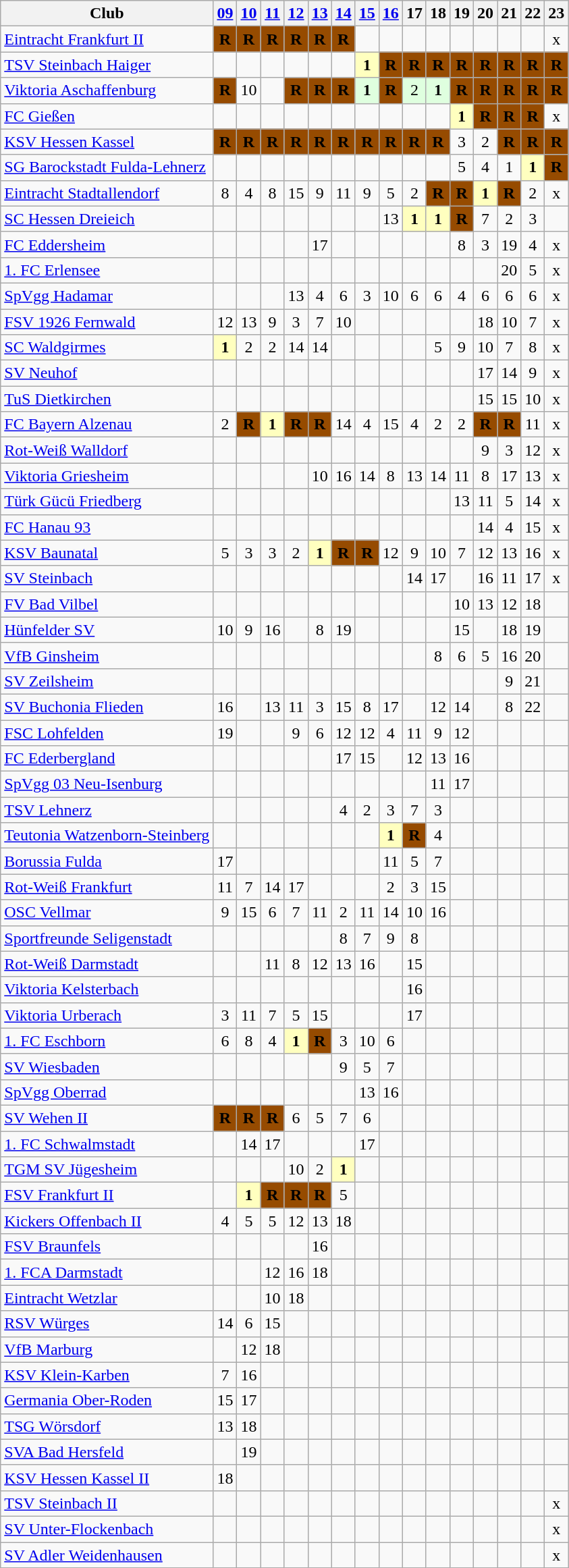<table class="wikitable sortable">
<tr>
<th>Club</th>
<th class="unsortable"><a href='#'>09</a></th>
<th class="unsortable"><a href='#'>10</a></th>
<th class="unsortable"><a href='#'>11</a></th>
<th class="unsortable"><a href='#'>12</a></th>
<th class="unsortable"><a href='#'>13</a></th>
<th class="unsortable"><a href='#'>14</a></th>
<th class="unsortable"><a href='#'>15</a></th>
<th class="unsortable"><a href='#'>16</a></th>
<th class="unsortable">17</th>
<th class="unsortable">18</th>
<th class="unsortable">19</th>
<th class="unsortable">20</th>
<th class="unsortable">21</th>
<th class="unsortable">22</th>
<th class="unsortable">23</th>
</tr>
<tr align="center">
<td align="left"><a href='#'>Eintracht Frankfurt II</a></td>
<td style="background:#964B00"><strong>R</strong></td>
<td style="background:#964B00"><strong>R</strong></td>
<td style="background:#964B00"><strong>R</strong></td>
<td style="background:#964B00"><strong>R</strong></td>
<td style="background:#964B00"><strong>R</strong></td>
<td style="background:#964B00"><strong>R</strong></td>
<td></td>
<td></td>
<td></td>
<td></td>
<td></td>
<td></td>
<td></td>
<td></td>
<td>x</td>
</tr>
<tr align="center">
<td align="left"><a href='#'>TSV Steinbach Haiger</a></td>
<td></td>
<td></td>
<td></td>
<td></td>
<td></td>
<td></td>
<td style="background:#ffffbf"><strong>1</strong></td>
<td style="background:#964B00"><strong>R</strong></td>
<td style="background:#964B00"><strong>R</strong></td>
<td style="background:#964B00"><strong>R</strong></td>
<td style="background:#964B00"><strong>R</strong></td>
<td style="background:#964B00"><strong>R</strong></td>
<td style="background:#964B00"><strong>R</strong></td>
<td style="background:#964B00"><strong>R</strong></td>
<td style="background:#964B00"><strong>R</strong></td>
</tr>
<tr align="center">
<td align="left"><a href='#'>Viktoria Aschaffenburg</a></td>
<td style="background:#964B00"><strong>R</strong></td>
<td>10</td>
<td></td>
<td style="background:#964B00"><strong>R</strong></td>
<td style="background:#964B00"><strong>R</strong></td>
<td style="background:#964B00"><strong>R</strong></td>
<td style="background:#dfffdf"><strong>1</strong></td>
<td style="background:#964B00"><strong>R</strong></td>
<td style="background:#dfffdf">2</td>
<td style="background:#dfffdf"><strong>1</strong></td>
<td style="background:#964B00"><strong>R</strong></td>
<td style="background:#964B00"><strong>R</strong></td>
<td style="background:#964B00"><strong>R</strong></td>
<td style="background:#964B00"><strong>R</strong></td>
<td style="background:#964B00"><strong>R</strong></td>
</tr>
<tr align="center">
<td align="left"><a href='#'>FC Gießen</a></td>
<td></td>
<td></td>
<td></td>
<td></td>
<td></td>
<td></td>
<td></td>
<td></td>
<td></td>
<td></td>
<td style="background:#ffffbf"><strong>1</strong></td>
<td style="background:#964B00"><strong>R</strong></td>
<td style="background:#964B00"><strong>R</strong></td>
<td style="background:#964B00"><strong>R</strong></td>
<td>x</td>
</tr>
<tr align="center">
<td align="left"><a href='#'>KSV Hessen Kassel</a></td>
<td style="background:#964B00"><strong>R</strong></td>
<td style="background:#964B00"><strong>R</strong></td>
<td style="background:#964B00"><strong>R</strong></td>
<td style="background:#964B00"><strong>R</strong></td>
<td style="background:#964B00"><strong>R</strong></td>
<td style="background:#964B00"><strong>R</strong></td>
<td style="background:#964B00"><strong>R</strong></td>
<td style="background:#964B00"><strong>R</strong></td>
<td style="background:#964B00"><strong>R</strong></td>
<td style="background:#964B00"><strong>R</strong></td>
<td>3</td>
<td>2</td>
<td style="background:#964B00"><strong>R</strong></td>
<td style="background:#964B00"><strong>R</strong></td>
<td style="background:#964B00"><strong>R</strong></td>
</tr>
<tr align="center">
<td align="left"><a href='#'>SG Barockstadt Fulda-Lehnerz</a></td>
<td></td>
<td></td>
<td></td>
<td></td>
<td></td>
<td></td>
<td></td>
<td></td>
<td></td>
<td></td>
<td>5</td>
<td>4</td>
<td>1</td>
<td style="background:#ffffbf"><strong>1</strong></td>
<td style="background:#964B00"><strong>R</strong></td>
</tr>
<tr align="center">
<td align="left"><a href='#'>Eintracht Stadtallendorf</a></td>
<td>8</td>
<td>4</td>
<td>8</td>
<td>15</td>
<td>9</td>
<td>11</td>
<td>9</td>
<td>5</td>
<td>2</td>
<td style="background:#964B00"><strong>R</strong></td>
<td style="background:#964B00"><strong>R</strong></td>
<td style="background:#ffffbf"><strong>1</strong></td>
<td style="background:#964B00"><strong>R</strong></td>
<td>2</td>
<td>x</td>
</tr>
<tr align="center">
<td align="left"><a href='#'>SC Hessen Dreieich</a></td>
<td></td>
<td></td>
<td></td>
<td></td>
<td></td>
<td></td>
<td></td>
<td>13</td>
<td style="background:#ffffbf"><strong>1</strong></td>
<td style="background:#ffffbf"><strong>1</strong></td>
<td style="background:#964B00"><strong>R</strong></td>
<td>7</td>
<td>2</td>
<td>3</td>
<td></td>
</tr>
<tr align="center">
<td align="left"><a href='#'>FC Eddersheim</a></td>
<td></td>
<td></td>
<td></td>
<td></td>
<td>17</td>
<td></td>
<td></td>
<td></td>
<td></td>
<td></td>
<td>8</td>
<td>3</td>
<td>19</td>
<td>4</td>
<td>x</td>
</tr>
<tr align="center">
<td align="left"><a href='#'>1. FC Erlensee</a></td>
<td></td>
<td></td>
<td></td>
<td></td>
<td></td>
<td></td>
<td></td>
<td></td>
<td></td>
<td></td>
<td></td>
<td></td>
<td>20</td>
<td>5</td>
<td>x</td>
</tr>
<tr align="center">
<td align="left"><a href='#'>SpVgg Hadamar</a></td>
<td></td>
<td></td>
<td></td>
<td>13</td>
<td>4</td>
<td>6</td>
<td>3</td>
<td>10</td>
<td>6</td>
<td>6</td>
<td>4</td>
<td>6</td>
<td>6</td>
<td>6</td>
<td>x</td>
</tr>
<tr align="center">
<td align="left"><a href='#'>FSV 1926 Fernwald</a></td>
<td>12</td>
<td>13</td>
<td>9</td>
<td>3</td>
<td>7</td>
<td>10</td>
<td></td>
<td></td>
<td></td>
<td></td>
<td></td>
<td>18</td>
<td>10</td>
<td>7</td>
<td>x</td>
</tr>
<tr align="center">
<td align="left"><a href='#'>SC Waldgirmes</a></td>
<td style="background:#ffffbf"><strong>1</strong></td>
<td>2</td>
<td>2</td>
<td>14</td>
<td>14</td>
<td></td>
<td></td>
<td></td>
<td></td>
<td>5</td>
<td>9</td>
<td>10</td>
<td>7</td>
<td>8</td>
<td>x</td>
</tr>
<tr align="center">
<td align="left"><a href='#'>SV Neuhof</a></td>
<td></td>
<td></td>
<td></td>
<td></td>
<td></td>
<td></td>
<td></td>
<td></td>
<td></td>
<td></td>
<td></td>
<td>17</td>
<td>14</td>
<td>9</td>
<td>x</td>
</tr>
<tr align="center">
<td align="left"><a href='#'>TuS Dietkirchen</a></td>
<td></td>
<td></td>
<td></td>
<td></td>
<td></td>
<td></td>
<td></td>
<td></td>
<td></td>
<td></td>
<td></td>
<td>15</td>
<td>15</td>
<td>10</td>
<td>x</td>
</tr>
<tr align="center">
<td align="left"><a href='#'>FC Bayern Alzenau</a></td>
<td>2</td>
<td style="background:#964B00"><strong>R</strong></td>
<td style="background:#ffffbf"><strong>1</strong></td>
<td style="background:#964B00"><strong>R</strong></td>
<td style="background:#964B00"><strong>R</strong></td>
<td>14</td>
<td>4</td>
<td>15</td>
<td>4</td>
<td>2</td>
<td>2</td>
<td style="background:#964B00"><strong>R</strong></td>
<td style="background:#964B00"><strong>R</strong></td>
<td>11</td>
<td>x</td>
</tr>
<tr align="center">
<td align="left"><a href='#'>Rot-Weiß Walldorf</a></td>
<td></td>
<td></td>
<td></td>
<td></td>
<td></td>
<td></td>
<td></td>
<td></td>
<td></td>
<td></td>
<td></td>
<td>9</td>
<td>3</td>
<td>12</td>
<td>x</td>
</tr>
<tr align="center">
<td align="left"><a href='#'>Viktoria Griesheim</a></td>
<td></td>
<td></td>
<td></td>
<td></td>
<td>10</td>
<td>16</td>
<td>14</td>
<td>8</td>
<td>13</td>
<td>14</td>
<td>11</td>
<td>8</td>
<td>17</td>
<td>13</td>
<td>x</td>
</tr>
<tr align="center">
<td align="left"><a href='#'>Türk Gücü Friedberg</a></td>
<td></td>
<td></td>
<td></td>
<td></td>
<td></td>
<td></td>
<td></td>
<td></td>
<td></td>
<td></td>
<td>13</td>
<td>11</td>
<td>5</td>
<td>14</td>
<td>x</td>
</tr>
<tr align="center">
<td align="left"><a href='#'>FC Hanau 93</a></td>
<td></td>
<td></td>
<td></td>
<td></td>
<td></td>
<td></td>
<td></td>
<td></td>
<td></td>
<td></td>
<td></td>
<td>14</td>
<td>4</td>
<td>15</td>
<td>x</td>
</tr>
<tr align="center">
<td align="left"><a href='#'>KSV Baunatal</a></td>
<td>5</td>
<td>3</td>
<td>3</td>
<td>2</td>
<td style="background:#ffffbf"><strong>1</strong></td>
<td style="background:#964B00"><strong>R</strong></td>
<td style="background:#964B00"><strong>R</strong></td>
<td>12</td>
<td>9</td>
<td>10</td>
<td>7</td>
<td>12</td>
<td>13</td>
<td>16</td>
<td>x</td>
</tr>
<tr align="center">
<td align="left"><a href='#'>SV Steinbach</a></td>
<td></td>
<td></td>
<td></td>
<td></td>
<td></td>
<td></td>
<td></td>
<td></td>
<td>14</td>
<td>17</td>
<td></td>
<td>16</td>
<td>11</td>
<td>17</td>
<td>x</td>
</tr>
<tr align="center">
<td align="left"><a href='#'>FV Bad Vilbel</a></td>
<td></td>
<td></td>
<td></td>
<td></td>
<td></td>
<td></td>
<td></td>
<td></td>
<td></td>
<td></td>
<td>10</td>
<td>13</td>
<td>12</td>
<td>18</td>
<td></td>
</tr>
<tr align="center">
<td align="left"><a href='#'>Hünfelder SV</a></td>
<td>10</td>
<td>9</td>
<td>16</td>
<td></td>
<td>8</td>
<td>19</td>
<td></td>
<td></td>
<td></td>
<td></td>
<td>15</td>
<td></td>
<td>18</td>
<td>19</td>
<td></td>
</tr>
<tr align="center">
<td align="left"><a href='#'>VfB Ginsheim</a></td>
<td></td>
<td></td>
<td></td>
<td></td>
<td></td>
<td></td>
<td></td>
<td></td>
<td></td>
<td>8</td>
<td>6</td>
<td>5</td>
<td>16</td>
<td>20</td>
<td></td>
</tr>
<tr align="center">
<td align="left"><a href='#'>SV Zeilsheim</a></td>
<td></td>
<td></td>
<td></td>
<td></td>
<td></td>
<td></td>
<td></td>
<td></td>
<td></td>
<td></td>
<td></td>
<td></td>
<td>9</td>
<td>21</td>
<td></td>
</tr>
<tr align="center">
<td align="left"><a href='#'>SV Buchonia Flieden</a></td>
<td>16</td>
<td></td>
<td>13</td>
<td>11</td>
<td>3</td>
<td>15</td>
<td>8</td>
<td>17</td>
<td></td>
<td>12</td>
<td>14</td>
<td></td>
<td>8</td>
<td>22</td>
<td></td>
</tr>
<tr align="center">
<td align="left"><a href='#'>FSC Lohfelden</a></td>
<td>19</td>
<td></td>
<td></td>
<td>9</td>
<td>6</td>
<td>12</td>
<td>12</td>
<td>4</td>
<td>11</td>
<td>9</td>
<td>12</td>
<td></td>
<td></td>
<td></td>
<td></td>
</tr>
<tr align="center">
<td align="left"><a href='#'>FC Ederbergland</a></td>
<td></td>
<td></td>
<td></td>
<td></td>
<td></td>
<td>17</td>
<td>15</td>
<td></td>
<td>12</td>
<td>13</td>
<td>16</td>
<td></td>
<td></td>
<td></td>
<td></td>
</tr>
<tr align="center">
<td align="left"><a href='#'>SpVgg 03 Neu-Isenburg</a></td>
<td></td>
<td></td>
<td></td>
<td></td>
<td></td>
<td></td>
<td></td>
<td></td>
<td></td>
<td>11</td>
<td>17</td>
<td></td>
<td></td>
<td></td>
<td></td>
</tr>
<tr align="center">
<td align="left"><a href='#'>TSV Lehnerz</a></td>
<td></td>
<td></td>
<td></td>
<td></td>
<td></td>
<td>4</td>
<td>2</td>
<td>3</td>
<td>7</td>
<td>3</td>
<td></td>
<td></td>
<td></td>
<td></td>
<td></td>
</tr>
<tr align="center">
<td align="left"><a href='#'>Teutonia Watzenborn-Steinberg</a></td>
<td></td>
<td></td>
<td></td>
<td></td>
<td></td>
<td></td>
<td></td>
<td style="background:#ffffbf"><strong>1</strong></td>
<td style="background:#964B00"><strong>R</strong></td>
<td>4</td>
<td></td>
<td></td>
<td></td>
<td></td>
<td></td>
</tr>
<tr align="center">
<td align="left"><a href='#'>Borussia Fulda</a></td>
<td>17</td>
<td></td>
<td></td>
<td></td>
<td></td>
<td></td>
<td></td>
<td>11</td>
<td>5</td>
<td>7</td>
<td></td>
<td></td>
<td></td>
<td></td>
<td></td>
</tr>
<tr align="center">
<td align="left"><a href='#'>Rot-Weiß Frankfurt</a></td>
<td>11</td>
<td>7</td>
<td>14</td>
<td>17</td>
<td></td>
<td></td>
<td></td>
<td>2</td>
<td>3</td>
<td>15</td>
<td></td>
<td></td>
<td></td>
<td></td>
<td></td>
</tr>
<tr align="center">
<td align="left"><a href='#'>OSC Vellmar</a></td>
<td>9</td>
<td>15</td>
<td>6</td>
<td>7</td>
<td>11</td>
<td>2</td>
<td>11</td>
<td>14</td>
<td>10</td>
<td>16</td>
<td></td>
<td></td>
<td></td>
<td></td>
<td></td>
</tr>
<tr align="center">
<td align="left"><a href='#'>Sportfreunde Seligenstadt</a></td>
<td></td>
<td></td>
<td></td>
<td></td>
<td></td>
<td>8</td>
<td>7</td>
<td>9</td>
<td>8</td>
<td></td>
<td></td>
<td></td>
<td></td>
<td></td>
<td></td>
</tr>
<tr align="center">
<td align="left"><a href='#'>Rot-Weiß Darmstadt</a></td>
<td></td>
<td></td>
<td>11</td>
<td>8</td>
<td>12</td>
<td>13</td>
<td>16</td>
<td></td>
<td>15</td>
<td></td>
<td></td>
<td></td>
<td></td>
<td></td>
<td></td>
</tr>
<tr align="center">
<td align="left"><a href='#'>Viktoria Kelsterbach</a></td>
<td></td>
<td></td>
<td></td>
<td></td>
<td></td>
<td></td>
<td></td>
<td></td>
<td>16</td>
<td></td>
<td></td>
<td></td>
<td></td>
<td></td>
<td></td>
</tr>
<tr align="center">
<td align="left"><a href='#'>Viktoria Urberach</a></td>
<td>3</td>
<td>11</td>
<td>7</td>
<td>5</td>
<td>15</td>
<td></td>
<td></td>
<td></td>
<td>17</td>
<td></td>
<td></td>
<td></td>
<td></td>
<td></td>
<td></td>
</tr>
<tr align="center">
<td align="left"><a href='#'>1. FC Eschborn</a></td>
<td>6</td>
<td>8</td>
<td>4</td>
<td style="background:#ffffbf"><strong>1</strong></td>
<td style="background:#964B00"><strong>R</strong></td>
<td>3</td>
<td>10</td>
<td>6</td>
<td></td>
<td></td>
<td></td>
<td></td>
<td></td>
<td></td>
<td></td>
</tr>
<tr align="center">
<td align="left"><a href='#'>SV Wiesbaden</a></td>
<td></td>
<td></td>
<td></td>
<td></td>
<td></td>
<td>9</td>
<td>5</td>
<td>7</td>
<td></td>
<td></td>
<td></td>
<td></td>
<td></td>
<td></td>
<td></td>
</tr>
<tr align="center">
<td align="left"><a href='#'>SpVgg Oberrad</a></td>
<td></td>
<td></td>
<td></td>
<td></td>
<td></td>
<td></td>
<td>13</td>
<td>16</td>
<td></td>
<td></td>
<td></td>
<td></td>
<td></td>
<td></td>
<td></td>
</tr>
<tr align="center">
<td align="left"><a href='#'>SV Wehen II</a></td>
<td style="background:#964B00"><strong>R</strong></td>
<td style="background:#964B00"><strong>R</strong></td>
<td style="background:#964B00"><strong>R</strong></td>
<td>6</td>
<td>5</td>
<td>7</td>
<td>6</td>
<td></td>
<td></td>
<td></td>
<td></td>
<td></td>
<td></td>
<td></td>
<td></td>
</tr>
<tr align="center">
<td align="left"><a href='#'>1. FC Schwalmstadt</a></td>
<td></td>
<td>14</td>
<td>17</td>
<td></td>
<td></td>
<td></td>
<td>17</td>
<td></td>
<td></td>
<td></td>
<td></td>
<td></td>
<td></td>
<td></td>
<td></td>
</tr>
<tr align="center">
<td align="left"><a href='#'>TGM SV Jügesheim</a></td>
<td></td>
<td></td>
<td></td>
<td>10</td>
<td>2</td>
<td style="background:#ffffbf"><strong>1</strong></td>
<td></td>
<td></td>
<td></td>
<td></td>
<td></td>
<td></td>
<td></td>
<td></td>
<td></td>
</tr>
<tr align="center">
<td align="left"><a href='#'>FSV Frankfurt II</a></td>
<td></td>
<td style="background:#ffffbf"><strong>1</strong></td>
<td style="background:#964B00"><strong>R</strong></td>
<td style="background:#964B00"><strong>R</strong></td>
<td style="background:#964B00"><strong>R</strong></td>
<td>5</td>
<td></td>
<td></td>
<td></td>
<td></td>
<td></td>
<td></td>
<td></td>
<td></td>
<td></td>
</tr>
<tr align="center">
<td align="left"><a href='#'>Kickers Offenbach II</a></td>
<td>4</td>
<td>5</td>
<td>5</td>
<td>12</td>
<td>13</td>
<td>18</td>
<td></td>
<td></td>
<td></td>
<td></td>
<td></td>
<td></td>
<td></td>
<td></td>
<td></td>
</tr>
<tr align="center">
<td align="left"><a href='#'>FSV Braunfels</a></td>
<td></td>
<td></td>
<td></td>
<td></td>
<td>16</td>
<td></td>
<td></td>
<td></td>
<td></td>
<td></td>
<td></td>
<td></td>
<td></td>
<td></td>
<td></td>
</tr>
<tr align="center">
<td align="left"><a href='#'>1. FCA Darmstadt</a></td>
<td></td>
<td></td>
<td>12</td>
<td>16</td>
<td>18</td>
<td></td>
<td></td>
<td></td>
<td></td>
<td></td>
<td></td>
<td></td>
<td></td>
<td></td>
<td></td>
</tr>
<tr align="center">
<td align="left"><a href='#'>Eintracht Wetzlar</a></td>
<td></td>
<td></td>
<td>10</td>
<td>18</td>
<td></td>
<td></td>
<td></td>
<td></td>
<td></td>
<td></td>
<td></td>
<td></td>
<td></td>
<td></td>
<td></td>
</tr>
<tr align="center">
<td align="left"><a href='#'>RSV Würges</a></td>
<td>14</td>
<td>6</td>
<td>15</td>
<td></td>
<td></td>
<td></td>
<td></td>
<td></td>
<td></td>
<td></td>
<td></td>
<td></td>
<td></td>
<td></td>
<td></td>
</tr>
<tr align="center">
<td align="left"><a href='#'>VfB Marburg</a></td>
<td></td>
<td>12</td>
<td>18</td>
<td></td>
<td></td>
<td></td>
<td></td>
<td></td>
<td></td>
<td></td>
<td></td>
<td></td>
<td></td>
<td></td>
<td></td>
</tr>
<tr align="center">
<td align="left"><a href='#'>KSV Klein-Karben</a></td>
<td>7</td>
<td>16</td>
<td></td>
<td></td>
<td></td>
<td></td>
<td></td>
<td></td>
<td></td>
<td></td>
<td></td>
<td></td>
<td></td>
<td></td>
<td></td>
</tr>
<tr align="center">
<td align="left"><a href='#'>Germania Ober-Roden</a></td>
<td>15</td>
<td>17</td>
<td></td>
<td></td>
<td></td>
<td></td>
<td></td>
<td></td>
<td></td>
<td></td>
<td></td>
<td></td>
<td></td>
<td></td>
<td></td>
</tr>
<tr align="center">
<td align="left"><a href='#'>TSG Wörsdorf</a></td>
<td>13</td>
<td>18</td>
<td></td>
<td></td>
<td></td>
<td></td>
<td></td>
<td></td>
<td></td>
<td></td>
<td></td>
<td></td>
<td></td>
<td></td>
<td></td>
</tr>
<tr align="center">
<td align="left"><a href='#'>SVA Bad Hersfeld</a></td>
<td></td>
<td>19</td>
<td></td>
<td></td>
<td></td>
<td></td>
<td></td>
<td></td>
<td></td>
<td></td>
<td></td>
<td></td>
<td></td>
<td></td>
<td></td>
</tr>
<tr align="center">
<td align="left"><a href='#'>KSV Hessen Kassel II</a></td>
<td>18</td>
<td></td>
<td></td>
<td></td>
<td></td>
<td></td>
<td></td>
<td></td>
<td></td>
<td></td>
<td></td>
<td></td>
<td></td>
<td></td>
<td></td>
</tr>
<tr align="center">
<td align="left"><a href='#'>TSV Steinbach II</a></td>
<td></td>
<td></td>
<td></td>
<td></td>
<td></td>
<td></td>
<td></td>
<td></td>
<td></td>
<td></td>
<td></td>
<td></td>
<td></td>
<td></td>
<td>x</td>
</tr>
<tr align="center">
<td align="left"><a href='#'>SV Unter-Flockenbach</a></td>
<td></td>
<td></td>
<td></td>
<td></td>
<td></td>
<td></td>
<td></td>
<td></td>
<td></td>
<td></td>
<td></td>
<td></td>
<td></td>
<td></td>
<td>x</td>
</tr>
<tr align="center">
<td align="left"><a href='#'>SV Adler Weidenhausen</a></td>
<td></td>
<td></td>
<td></td>
<td></td>
<td></td>
<td></td>
<td></td>
<td></td>
<td></td>
<td></td>
<td></td>
<td></td>
<td></td>
<td></td>
<td>x</td>
</tr>
</table>
